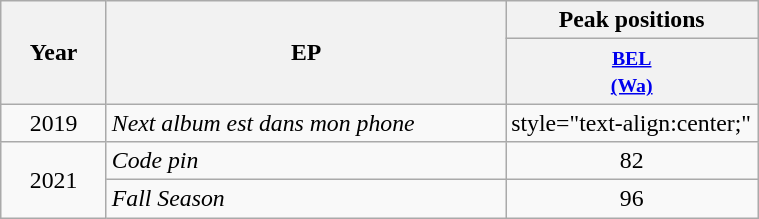<table class="wikitable" style="font-size:99%; text-align:left;" width="40%" "class="wikitable">
<tr>
<th align="center" rowspan="2" width="10">Year</th>
<th align="center" rowspan="2" width="140">EP</th>
<th>Peak positions</th>
</tr>
<tr>
<th width="20"><small><a href='#'>BEL <br>(Wa)</a><br></small></th>
</tr>
<tr>
<td style="text-align:center;">2019</td>
<td><em>Next album est dans mon phone</em></td>
<td>style="text-align:center;" </td>
</tr>
<tr>
<td style="text-align:center;" rowspan="2">2021</td>
<td><em>Code pin</em></td>
<td style="text-align:center;">82</td>
</tr>
<tr>
<td><em>Fall Season</em></td>
<td style="text-align:center;">96</td>
</tr>
</table>
